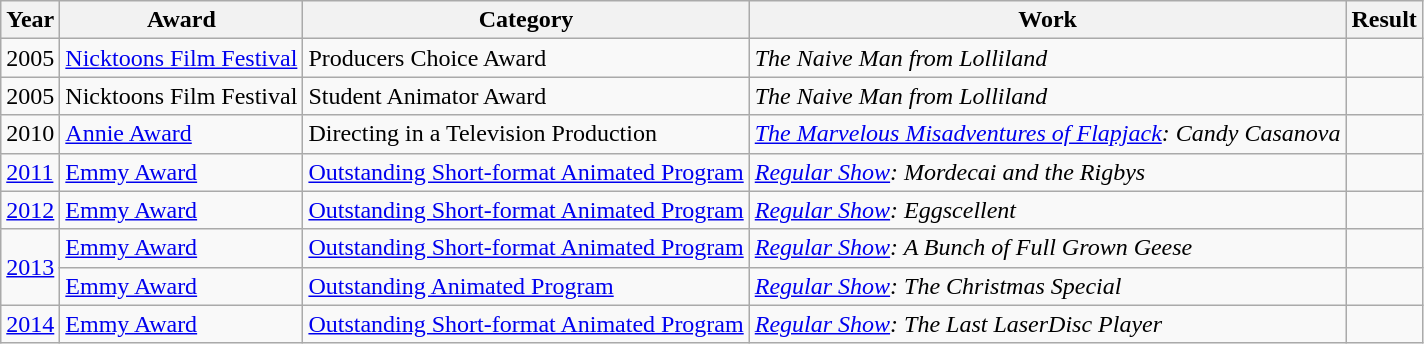<table class="wikitable sortable">
<tr>
<th>Year</th>
<th>Award</th>
<th>Category</th>
<th>Work</th>
<th>Result</th>
</tr>
<tr>
<td>2005</td>
<td><a href='#'>Nicktoons Film Festival</a></td>
<td>Producers Choice Award</td>
<td><em>The Naive Man from Lolliland</em></td>
<td></td>
</tr>
<tr>
<td>2005</td>
<td>Nicktoons Film Festival</td>
<td>Student Animator Award</td>
<td><em>The Naive Man from Lolliland</em></td>
<td></td>
</tr>
<tr>
<td>2010</td>
<td><a href='#'>Annie Award</a></td>
<td>Directing in a Television Production</td>
<td><em><a href='#'>The Marvelous Misadventures of Flapjack</a>: Candy Casanova</em></td>
<td></td>
</tr>
<tr>
<td><a href='#'>2011</a></td>
<td><a href='#'>Emmy Award</a></td>
<td><a href='#'>Outstanding Short-format Animated Program</a></td>
<td><em><a href='#'>Regular Show</a>: Mordecai and the Rigbys</em></td>
<td></td>
</tr>
<tr>
<td><a href='#'>2012</a></td>
<td><a href='#'>Emmy Award</a></td>
<td><a href='#'>Outstanding Short-format Animated Program</a></td>
<td><em><a href='#'>Regular Show</a>: Eggscellent</em></td>
<td></td>
</tr>
<tr>
<td rowspan="2"><a href='#'>2013</a></td>
<td><a href='#'>Emmy Award</a></td>
<td><a href='#'>Outstanding Short-format Animated Program</a></td>
<td><em><a href='#'>Regular Show</a>: A Bunch of Full Grown Geese</em></td>
<td></td>
</tr>
<tr>
<td><a href='#'>Emmy Award</a></td>
<td><a href='#'>Outstanding Animated Program</a></td>
<td><em><a href='#'>Regular Show</a>: The Christmas Special</em></td>
<td></td>
</tr>
<tr>
<td><a href='#'>2014</a></td>
<td><a href='#'>Emmy Award</a></td>
<td><a href='#'>Outstanding Short-format Animated Program</a></td>
<td><em><a href='#'>Regular Show</a>: The Last LaserDisc Player</em></td>
<td></td>
</tr>
</table>
